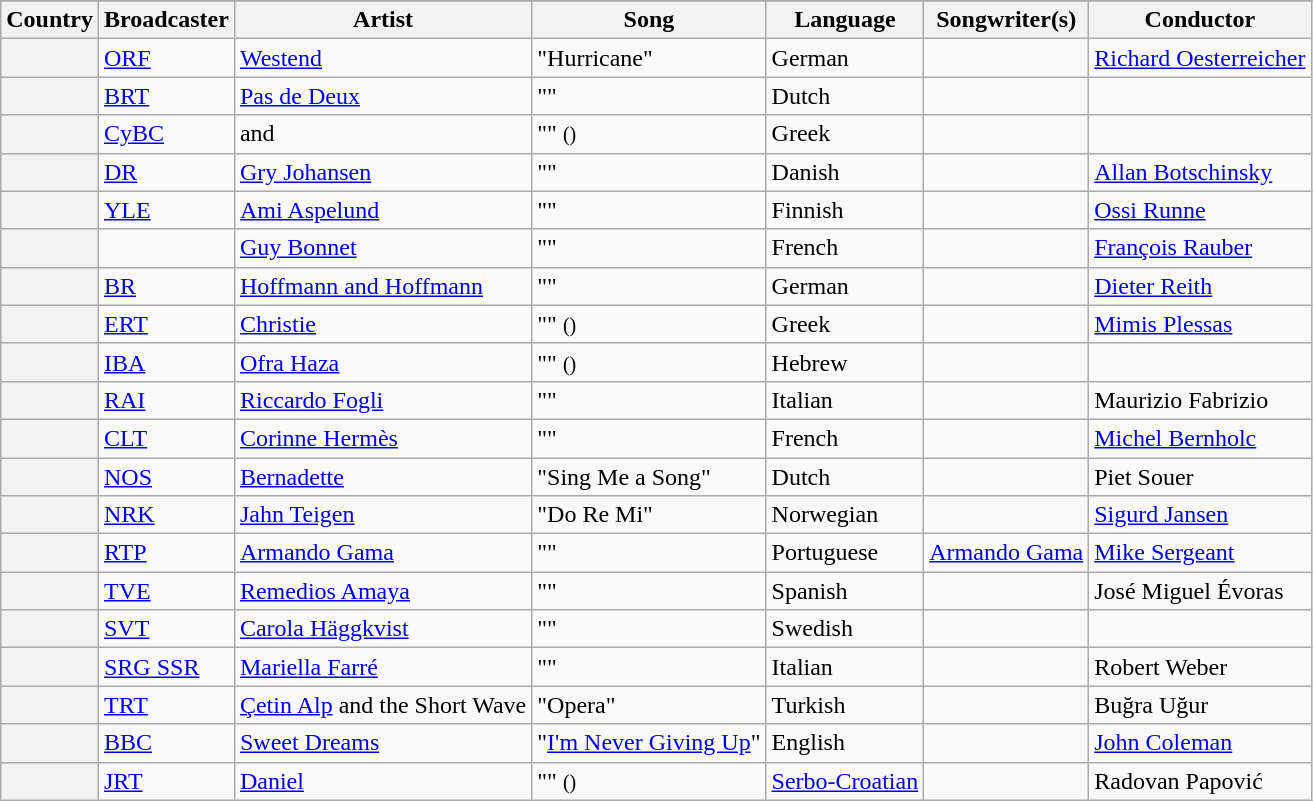<table class="wikitable plainrowheaders" style="clear:left">
<tr>
</tr>
<tr>
<th scope="col">Country</th>
<th scope="col">Broadcaster</th>
<th scope="col">Artist</th>
<th scope="col">Song</th>
<th scope="col">Language</th>
<th scope="col">Songwriter(s)</th>
<th scope="col">Conductor</th>
</tr>
<tr>
<th scope="row"></th>
<td><a href='#'>ORF</a></td>
<td><a href='#'>Westend</a></td>
<td>"Hurricane"</td>
<td>German</td>
<td></td>
<td><a href='#'>Richard Oesterreicher</a></td>
</tr>
<tr>
<th scope="row"></th>
<td><a href='#'>BRT</a></td>
<td><a href='#'>Pas de Deux</a></td>
<td>""</td>
<td>Dutch</td>
<td></td>
<td></td>
</tr>
<tr>
<th scope="row"></th>
<td><a href='#'>CyBC</a></td>
<td> and </td>
<td>"" <small>()</small></td>
<td>Greek</td>
<td></td>
<td></td>
</tr>
<tr>
<th scope="row"></th>
<td><a href='#'>DR</a></td>
<td><a href='#'>Gry Johansen</a></td>
<td>""</td>
<td>Danish</td>
<td></td>
<td><a href='#'>Allan Botschinsky</a></td>
</tr>
<tr>
<th scope="row"></th>
<td><a href='#'>YLE</a></td>
<td><a href='#'>Ami Aspelund</a></td>
<td>""</td>
<td>Finnish</td>
<td></td>
<td><a href='#'>Ossi Runne</a></td>
</tr>
<tr>
<th scope="row"></th>
<td></td>
<td><a href='#'>Guy Bonnet</a></td>
<td>""</td>
<td>French</td>
<td></td>
<td><a href='#'>François Rauber</a></td>
</tr>
<tr>
<th scope="row"></th>
<td><a href='#'>BR</a></td>
<td><a href='#'>Hoffmann and Hoffmann</a></td>
<td>""</td>
<td>German</td>
<td></td>
<td><a href='#'>Dieter Reith</a></td>
</tr>
<tr>
<th scope="row"></th>
<td><a href='#'>ERT</a></td>
<td><a href='#'>Christie</a></td>
<td>"" <small>()</small></td>
<td>Greek</td>
<td></td>
<td><a href='#'>Mimis Plessas</a></td>
</tr>
<tr>
<th scope="row"></th>
<td><a href='#'>IBA</a></td>
<td><a href='#'>Ofra Haza</a></td>
<td>"" <small>()</small></td>
<td>Hebrew</td>
<td></td>
<td></td>
</tr>
<tr>
<th scope="row"></th>
<td><a href='#'>RAI</a></td>
<td><a href='#'>Riccardo Fogli</a></td>
<td>""</td>
<td>Italian</td>
<td></td>
<td>Maurizio Fabrizio</td>
</tr>
<tr>
<th scope="row"></th>
<td><a href='#'>CLT</a></td>
<td><a href='#'>Corinne Hermès</a></td>
<td>""</td>
<td>French</td>
<td></td>
<td><a href='#'>Michel Bernholc</a></td>
</tr>
<tr>
<th scope="row"></th>
<td><a href='#'>NOS</a></td>
<td><a href='#'>Bernadette</a></td>
<td>"Sing Me a Song"</td>
<td>Dutch</td>
<td></td>
<td>Piet Souer</td>
</tr>
<tr>
<th scope="row"></th>
<td><a href='#'>NRK</a></td>
<td><a href='#'>Jahn Teigen</a></td>
<td>"Do Re Mi"</td>
<td>Norwegian</td>
<td></td>
<td><a href='#'>Sigurd Jansen</a></td>
</tr>
<tr>
<th scope="row"></th>
<td><a href='#'>RTP</a></td>
<td><a href='#'>Armando Gama</a></td>
<td>""</td>
<td>Portuguese</td>
<td><a href='#'>Armando Gama</a></td>
<td><a href='#'>Mike Sergeant</a></td>
</tr>
<tr>
<th scope="row"></th>
<td><a href='#'>TVE</a></td>
<td><a href='#'>Remedios Amaya</a></td>
<td>""</td>
<td>Spanish</td>
<td></td>
<td>José Miguel Évoras</td>
</tr>
<tr>
<th scope="row"></th>
<td><a href='#'>SVT</a></td>
<td><a href='#'>Carola Häggkvist</a></td>
<td>""</td>
<td>Swedish</td>
<td></td>
<td></td>
</tr>
<tr>
<th scope="row"></th>
<td><a href='#'>SRG SSR</a></td>
<td><a href='#'>Mariella Farré</a></td>
<td>""</td>
<td>Italian</td>
<td></td>
<td>Robert Weber</td>
</tr>
<tr>
<th scope="row"></th>
<td><a href='#'>TRT</a></td>
<td><a href='#'>Çetin Alp</a> and the Short Wave</td>
<td>"Opera"</td>
<td>Turkish</td>
<td></td>
<td>Buğra Uğur</td>
</tr>
<tr>
<th scope="row"></th>
<td><a href='#'>BBC</a></td>
<td><a href='#'>Sweet Dreams</a></td>
<td>"<a href='#'>I'm Never Giving Up</a>"</td>
<td>English</td>
<td></td>
<td><a href='#'>John Coleman</a></td>
</tr>
<tr>
<th scope="row"></th>
<td><a href='#'>JRT</a></td>
<td><a href='#'>Daniel</a></td>
<td>"" <small>()</small></td>
<td><a href='#'>Serbo-Croatian</a></td>
<td></td>
<td>Radovan Papović</td>
</tr>
</table>
